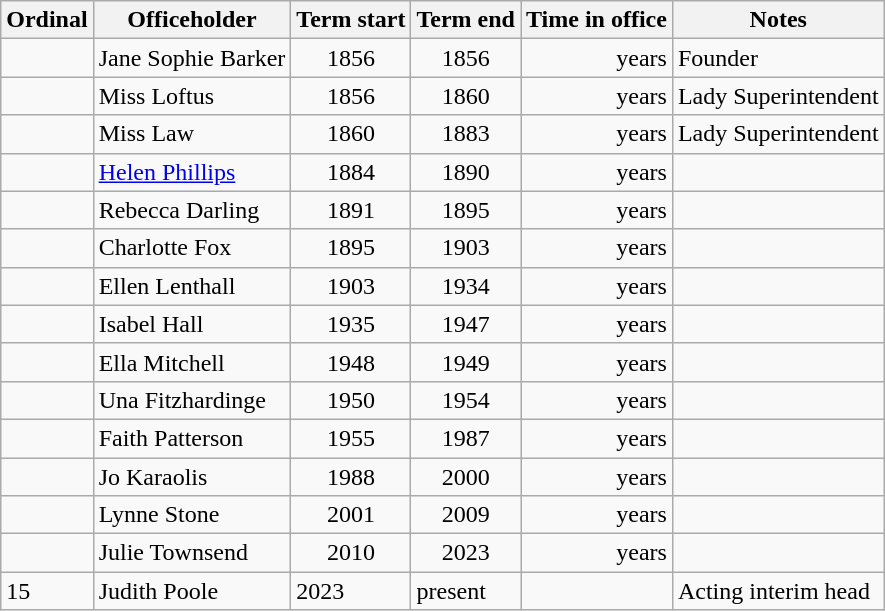<table class="wikitable sortable">
<tr>
<th>Ordinal</th>
<th>Officeholder</th>
<th>Term start</th>
<th>Term end</th>
<th>Time in office</th>
<th>Notes</th>
</tr>
<tr>
<td align=center></td>
<td>Jane Sophie Barker</td>
<td align=center>1856</td>
<td align=center>1856</td>
<td align=right> years</td>
<td>Founder</td>
</tr>
<tr>
<td align=center></td>
<td>Miss Loftus</td>
<td align=center>1856</td>
<td align=center>1860</td>
<td align=right> years</td>
<td>Lady Superintendent</td>
</tr>
<tr>
<td align=center></td>
<td>Miss Law</td>
<td align=center>1860</td>
<td align=center>1883</td>
<td align=right> years</td>
<td>Lady Superintendent</td>
</tr>
<tr>
<td align=center></td>
<td><a href='#'>Helen Phillips</a></td>
<td align="center">1884</td>
<td align=center>1890</td>
<td align=right> years</td>
<td></td>
</tr>
<tr>
<td align=center></td>
<td>Rebecca Darling</td>
<td align=center>1891</td>
<td align=center>1895</td>
<td align=right> years</td>
<td></td>
</tr>
<tr>
<td align=center></td>
<td>Charlotte Fox</td>
<td align=center>1895</td>
<td align=center>1903</td>
<td align=right> years</td>
<td></td>
</tr>
<tr>
<td align=center></td>
<td>Ellen Lenthall</td>
<td align=center>1903</td>
<td align=center>1934</td>
<td align=right> years</td>
<td></td>
</tr>
<tr>
<td align=center></td>
<td>Isabel Hall</td>
<td align=center>1935</td>
<td align=center>1947</td>
<td align=right> years</td>
<td></td>
</tr>
<tr>
<td align=center></td>
<td>Ella Mitchell</td>
<td align=center>1948</td>
<td align=center>1949</td>
<td align=right> years</td>
<td></td>
</tr>
<tr>
<td align=center></td>
<td>Una Fitzhardinge</td>
<td align=center>1950</td>
<td align=center>1954</td>
<td align=right> years</td>
<td></td>
</tr>
<tr>
<td align=center></td>
<td>Faith Patterson</td>
<td align=center>1955</td>
<td align=center>1987</td>
<td align=right> years</td>
<td></td>
</tr>
<tr>
<td align=center></td>
<td>Jo Karaolis</td>
<td align=center>1988</td>
<td align=center>2000</td>
<td align=right> years</td>
<td></td>
</tr>
<tr>
<td align=center></td>
<td>Lynne Stone</td>
<td align=center>2001</td>
<td align=center>2009</td>
<td align=right> years</td>
<td></td>
</tr>
<tr>
<td align=center></td>
<td>Julie Townsend</td>
<td align=center>2010</td>
<td align=center>2023</td>
<td align="right"> years</td>
<td></td>
</tr>
<tr>
<td>15</td>
<td>Judith Poole</td>
<td>2023</td>
<td>present</td>
<td></td>
<td>Acting interim head</td>
</tr>
</table>
